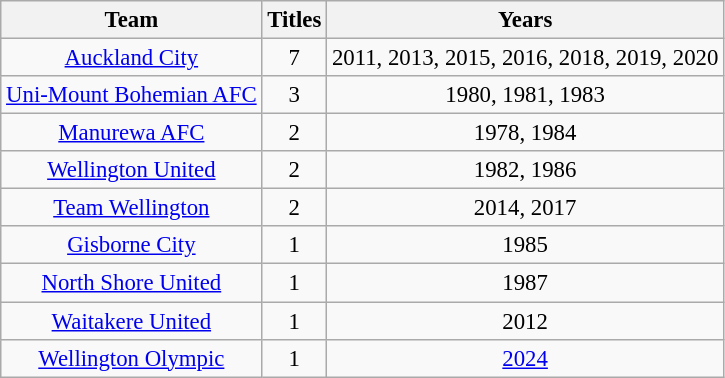<table class="wikitable sortable" style="text-align: center; font-size:95%;">
<tr>
<th>Team</th>
<th>Titles</th>
<th>Years</th>
</tr>
<tr>
<td><a href='#'>Auckland City</a></td>
<td>7</td>
<td>2011, 2013, 2015, 2016, 2018, 2019, 2020</td>
</tr>
<tr>
<td><a href='#'>Uni-Mount Bohemian AFC</a></td>
<td>3</td>
<td>1980, 1981, 1983</td>
</tr>
<tr>
<td><a href='#'>Manurewa AFC</a></td>
<td>2</td>
<td>1978, 1984</td>
</tr>
<tr>
<td><a href='#'>Wellington United</a></td>
<td>2</td>
<td>1982, 1986</td>
</tr>
<tr>
<td><a href='#'>Team Wellington</a></td>
<td>2</td>
<td>2014, 2017</td>
</tr>
<tr>
<td><a href='#'>Gisborne City</a></td>
<td>1</td>
<td>1985</td>
</tr>
<tr>
<td><a href='#'>North Shore United</a></td>
<td>1</td>
<td>1987</td>
</tr>
<tr>
<td><a href='#'>Waitakere United</a></td>
<td>1</td>
<td>2012</td>
</tr>
<tr>
<td><a href='#'>Wellington Olympic</a></td>
<td>1</td>
<td><a href='#'>2024</a></td>
</tr>
</table>
